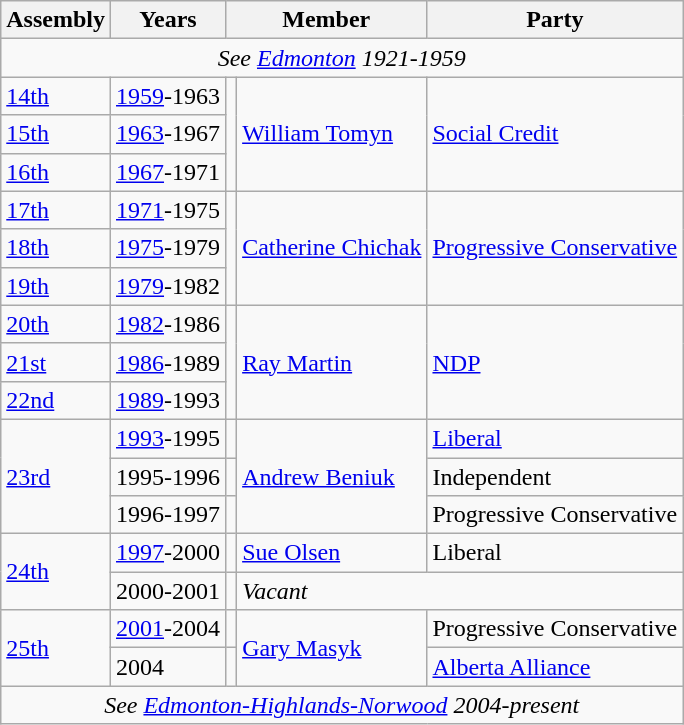<table class="wikitable">
<tr>
<th>Assembly</th>
<th>Years</th>
<th colspan="2">Member</th>
<th>Party</th>
</tr>
<tr>
<td align="center" colspan=5><em>See <a href='#'>Edmonton</a> 1921-1959</em></td>
</tr>
<tr>
<td><a href='#'>14th</a></td>
<td><a href='#'>1959</a>-1963</td>
<td rowspan=3 ></td>
<td rowspan=3><a href='#'>William Tomyn</a></td>
<td rowspan=3><a href='#'>Social Credit</a></td>
</tr>
<tr>
<td><a href='#'>15th</a></td>
<td><a href='#'>1963</a>-1967</td>
</tr>
<tr>
<td><a href='#'>16th</a></td>
<td><a href='#'>1967</a>-1971</td>
</tr>
<tr>
<td><a href='#'>17th</a></td>
<td><a href='#'>1971</a>-1975</td>
<td rowspan=3 ></td>
<td rowspan=3><a href='#'>Catherine Chichak</a></td>
<td rowspan=3><a href='#'>Progressive Conservative</a></td>
</tr>
<tr>
<td><a href='#'>18th</a></td>
<td><a href='#'>1975</a>-1979</td>
</tr>
<tr>
<td><a href='#'>19th</a></td>
<td><a href='#'>1979</a>-1982</td>
</tr>
<tr>
<td><a href='#'>20th</a></td>
<td><a href='#'>1982</a>-1986</td>
<td rowspan=3 ></td>
<td rowspan=3><a href='#'>Ray Martin</a></td>
<td rowspan=3><a href='#'>NDP</a></td>
</tr>
<tr>
<td><a href='#'>21st</a></td>
<td><a href='#'>1986</a>-1989</td>
</tr>
<tr>
<td><a href='#'>22nd</a></td>
<td><a href='#'>1989</a>-1993</td>
</tr>
<tr>
<td rowspan=3><a href='#'>23rd</a></td>
<td><a href='#'>1993</a>-1995</td>
<td></td>
<td rowspan=3><a href='#'>Andrew Beniuk</a></td>
<td><a href='#'>Liberal</a></td>
</tr>
<tr>
<td>1995-1996</td>
<td></td>
<td>Independent</td>
</tr>
<tr>
<td>1996-1997</td>
<td></td>
<td>Progressive Conservative</td>
</tr>
<tr>
<td rowspan=2><a href='#'>24th</a></td>
<td><a href='#'>1997</a>-2000</td>
<td></td>
<td><a href='#'>Sue Olsen</a></td>
<td>Liberal</td>
</tr>
<tr>
<td>2000-2001</td>
<td></td>
<td colspan=2><em>Vacant</em></td>
</tr>
<tr>
<td rowspan=2><a href='#'>25th</a></td>
<td><a href='#'>2001</a>-2004</td>
<td></td>
<td rowspan=2><a href='#'>Gary Masyk</a></td>
<td>Progressive Conservative</td>
</tr>
<tr>
<td>2004</td>
<td></td>
<td><a href='#'>Alberta Alliance</a></td>
</tr>
<tr>
<td align="center" colspan=5><em>See <a href='#'>Edmonton-Highlands-Norwood</a> 2004-present</em></td>
</tr>
</table>
